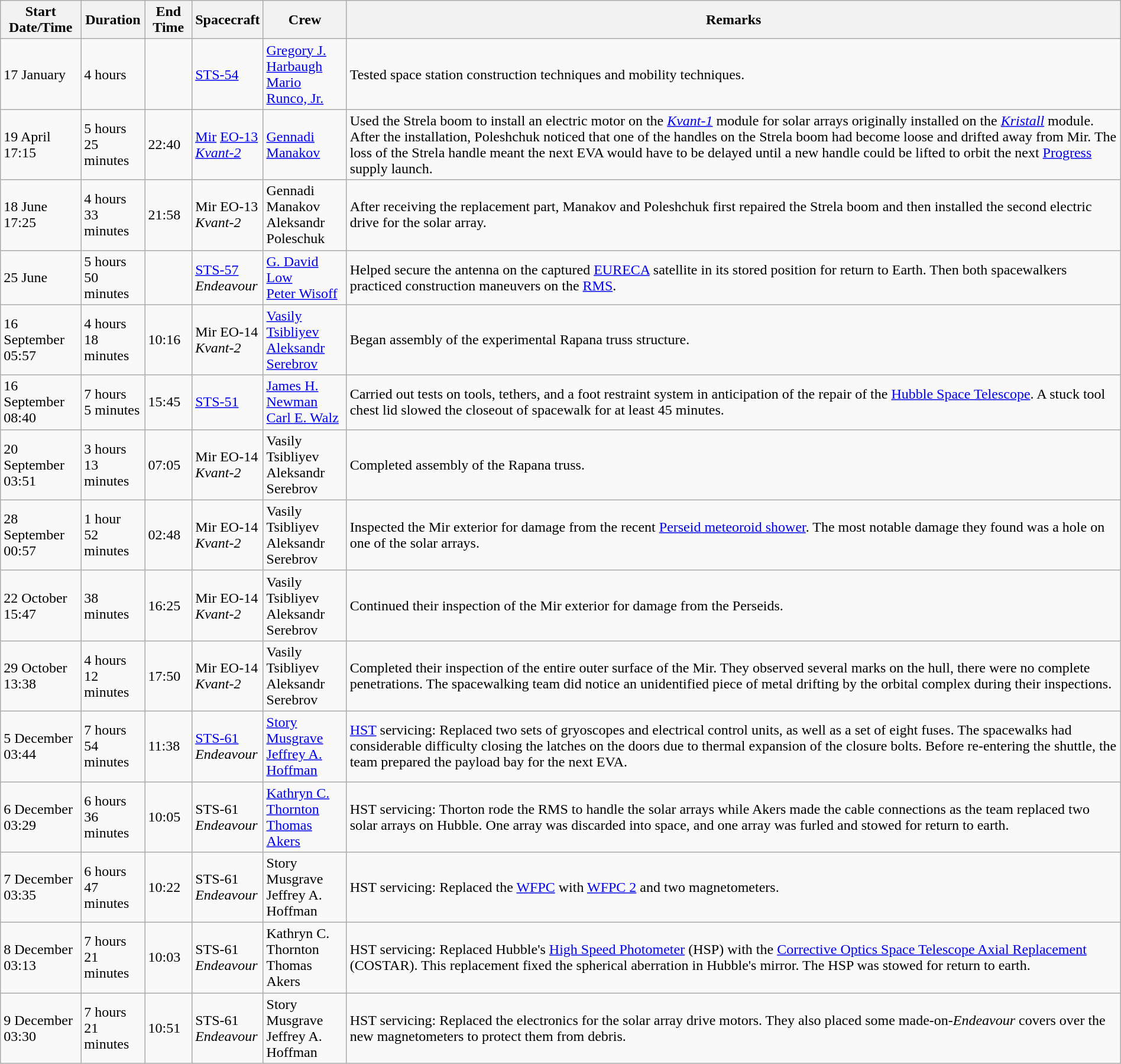<table class="wikitable" width="100%">
<tr>
<th>Start Date/Time</th>
<th>Duration</th>
<th>End Time</th>
<th>Spacecraft</th>
<th>Crew</th>
<th>Remarks</th>
</tr>
<tr>
<td>17 January</td>
<td>4 hours<br></td>
<td></td>
<td><a href='#'>STS-54</a><br></td>
<td><a href='#'>Gregory J. Harbaugh</a><br><a href='#'>Mario Runco, Jr.</a></td>
<td>Tested space station construction techniques and mobility techniques.</td>
</tr>
<tr>
<td>19 April<br>17:15</td>
<td>5 hours<br>25 minutes</td>
<td>22:40</td>
<td><a href='#'>Mir</a> <a href='#'>EO-13</a><br><em><a href='#'>Kvant-2</a></em></td>
<td><a href='#'>Gennadi Manakov</a><br></td>
<td>Used the Strela boom to install an electric motor on the <em><a href='#'>Kvant-1</a></em> module for solar arrays originally installed on the <em><a href='#'>Kristall</a></em> module. After the installation, Poleshchuk noticed that one of the handles on the Strela boom had become loose and drifted away from Mir. The loss of the Strela handle meant the next EVA would have to be delayed until a new handle could be lifted to orbit the next <a href='#'>Progress</a> supply launch.</td>
</tr>
<tr>
<td>18 June<br>17:25</td>
<td>4 hours<br>33 minutes</td>
<td>21:58</td>
<td>Mir EO-13<br><em>Kvant-2</em></td>
<td>Gennadi Manakov<br>Aleksandr Poleschuk</td>
<td>After receiving the replacement part, Manakov and Poleshchuk first repaired the Strela boom and then installed the second electric drive for the solar array.</td>
</tr>
<tr>
<td>25 June</td>
<td>5 hours<br>50 minutes</td>
<td></td>
<td><a href='#'>STS-57</a><br><em>Endeavour</em></td>
<td><a href='#'>G. David Low</a><br><a href='#'>Peter Wisoff</a></td>
<td>Helped secure the antenna on the captured <a href='#'>EURECA</a> satellite in its stored position for return to Earth. Then both spacewalkers practiced construction maneuvers on the <a href='#'>RMS</a>.</td>
</tr>
<tr>
<td>16 September<br>05:57</td>
<td>4 hours<br>18 minutes</td>
<td>10:16</td>
<td>Mir EO-14<br><em>Kvant-2</em></td>
<td><a href='#'>Vasily Tsibliyev</a><br><a href='#'>Aleksandr Serebrov</a></td>
<td>Began assembly of the experimental Rapana truss structure.</td>
</tr>
<tr>
<td>16 September<br>08:40</td>
<td>7 hours<br>5 minutes</td>
<td>15:45</td>
<td><a href='#'>STS-51</a><br></td>
<td><a href='#'>James H. Newman</a><br><a href='#'>Carl E. Walz</a></td>
<td>Carried out tests on tools, tethers, and a foot restraint system in anticipation of the repair of the <a href='#'>Hubble Space Telescope</a>. A stuck tool chest lid slowed the closeout of spacewalk for at least 45 minutes.</td>
</tr>
<tr>
<td>20 September<br>03:51</td>
<td>3 hours<br>13 minutes</td>
<td>07:05</td>
<td>Mir EO-14<br><em>Kvant-2</em></td>
<td>Vasily Tsibliyev<br>Aleksandr Serebrov</td>
<td>Completed assembly of the Rapana truss.</td>
</tr>
<tr>
<td>28 September<br>00:57</td>
<td>1 hour<br>52 minutes</td>
<td>02:48</td>
<td>Mir EO-14<br><em>Kvant-2</em></td>
<td>Vasily Tsibliyev<br>Aleksandr Serebrov</td>
<td>Inspected the Mir exterior for damage from the recent <a href='#'>Perseid meteoroid shower</a>. The most notable damage they found was a  hole on one of the solar arrays.</td>
</tr>
<tr>
<td>22 October<br>15:47</td>
<td>38 minutes</td>
<td>16:25</td>
<td>Mir EO-14<br><em>Kvant-2</em></td>
<td>Vasily Tsibliyev<br>Aleksandr Serebrov</td>
<td>Continued their inspection of the Mir exterior for damage from the Perseids.</td>
</tr>
<tr>
<td>29 October<br>13:38</td>
<td>4 hours<br>12 minutes</td>
<td>17:50</td>
<td>Mir EO-14<br><em>Kvant-2</em></td>
<td>Vasily Tsibliyev<br>Aleksandr Serebrov</td>
<td>Completed their inspection of the entire outer surface of the Mir. They observed several marks on the hull, there were no complete penetrations. The spacewalking team did notice an unidentified piece of metal drifting by the orbital complex during their inspections.</td>
</tr>
<tr>
<td>5 December<br>03:44</td>
<td>7 hours<br>54 minutes</td>
<td>11:38</td>
<td><a href='#'>STS-61</a><br><em>Endeavour</em></td>
<td><a href='#'>Story Musgrave</a><br><a href='#'>Jeffrey A. Hoffman</a></td>
<td><a href='#'>HST</a> servicing: Replaced two sets of gryoscopes and electrical control units, as well as a set of eight fuses. The spacewalks had considerable difficulty closing the latches on the doors due to thermal expansion of the closure bolts. Before re-entering the shuttle, the team prepared the payload bay for the next EVA.</td>
</tr>
<tr>
<td>6 December<br>03:29</td>
<td>6 hours<br>36 minutes</td>
<td>10:05</td>
<td>STS-61<br><em>Endeavour</em></td>
<td><a href='#'>Kathryn C. Thornton</a><br><a href='#'>Thomas Akers</a></td>
<td>HST servicing: Thorton rode the RMS to handle the solar arrays while Akers made the cable connections as the team replaced two solar arrays on Hubble. One array was discarded into space, and one array was furled and stowed for return to earth.</td>
</tr>
<tr>
<td>7 December<br>03:35</td>
<td>6 hours<br>47 minutes</td>
<td>10:22</td>
<td>STS-61<br><em>Endeavour</em></td>
<td>Story Musgrave<br>Jeffrey A. Hoffman</td>
<td>HST servicing: Replaced the <a href='#'>WFPC</a> with <a href='#'>WFPC 2</a> and two magnetometers.</td>
</tr>
<tr>
<td>8 December<br>03:13</td>
<td>7 hours<br>21 minutes</td>
<td>10:03</td>
<td>STS-61<br><em>Endeavour</em></td>
<td>Kathryn C. Thornton<br>Thomas Akers</td>
<td>HST servicing: Replaced Hubble's <a href='#'>High Speed Photometer</a> (HSP) with the <a href='#'>Corrective Optics Space Telescope Axial Replacement</a> (COSTAR). This replacement fixed the spherical aberration in Hubble's mirror. The HSP was stowed for return to earth.</td>
</tr>
<tr>
<td>9 December<br>03:30</td>
<td>7 hours<br>21 minutes</td>
<td>10:51</td>
<td>STS-61<br><em>Endeavour</em></td>
<td>Story Musgrave<br>Jeffrey A. Hoffman</td>
<td>HST servicing: Replaced the electronics for the solar array drive motors. They also placed some made-on-<em>Endeavour</em> covers over the new magnetometers to protect them from debris.</td>
</tr>
</table>
